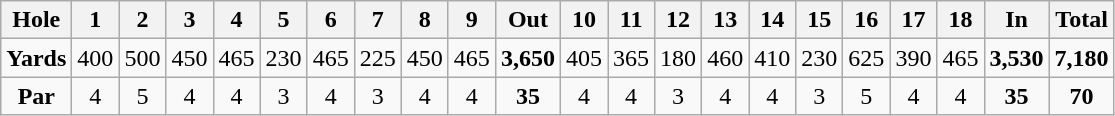<table class="wikitable" style="text-align:center">
<tr>
<th>Hole</th>
<th>1</th>
<th>2</th>
<th>3</th>
<th>4</th>
<th>5</th>
<th>6</th>
<th>7</th>
<th>8</th>
<th>9</th>
<th>Out</th>
<th>10</th>
<th>11</th>
<th>12</th>
<th>13</th>
<th>14</th>
<th>15</th>
<th>16</th>
<th>17</th>
<th>18</th>
<th>In</th>
<th>Total</th>
</tr>
<tr>
<td><strong>Yards</strong></td>
<td>400</td>
<td>500</td>
<td>450</td>
<td>465</td>
<td>230</td>
<td>465</td>
<td>225</td>
<td>450</td>
<td>465</td>
<td><strong>3,650</strong></td>
<td>405</td>
<td>365</td>
<td>180</td>
<td>460</td>
<td>410</td>
<td>230</td>
<td>625</td>
<td>390</td>
<td>465</td>
<td><strong>3,530</strong></td>
<td><strong>7,180</strong></td>
</tr>
<tr>
<td><strong>Par</strong></td>
<td>4</td>
<td>5</td>
<td>4</td>
<td>4</td>
<td>3</td>
<td>4</td>
<td>3</td>
<td>4</td>
<td>4</td>
<td><strong>35</strong></td>
<td>4</td>
<td>4</td>
<td>3</td>
<td>4</td>
<td>4</td>
<td>3</td>
<td>5</td>
<td>4</td>
<td>4</td>
<td><strong>35</strong></td>
<td><strong>70</strong></td>
</tr>
</table>
